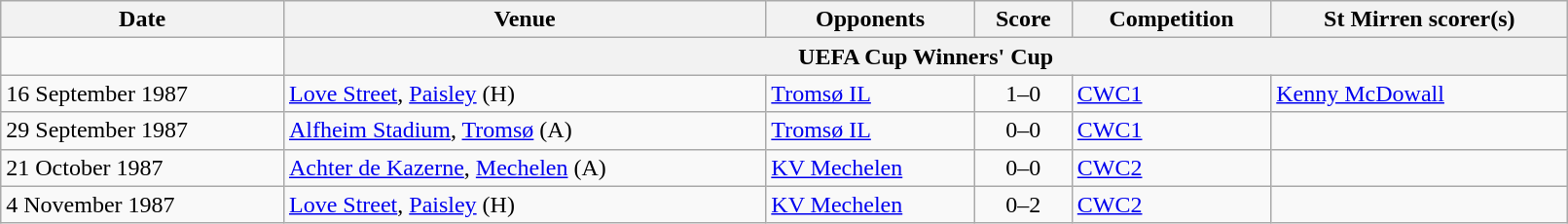<table class="wikitable" width=85%>
<tr>
<th>Date</th>
<th>Venue</th>
<th>Opponents</th>
<th>Score</th>
<th>Competition</th>
<th>St Mirren scorer(s)</th>
</tr>
<tr>
<td></td>
<th colspan=7>UEFA Cup Winners' Cup</th>
</tr>
<tr>
<td>16 September 1987</td>
<td><a href='#'>Love Street</a>, <a href='#'>Paisley</a> (H)</td>
<td><a href='#'>Tromsø IL</a></td>
<td align=center>1–0</td>
<td><a href='#'>CWC1</a></td>
<td><a href='#'>Kenny McDowall</a></td>
</tr>
<tr>
<td>29 September 1987</td>
<td><a href='#'>Alfheim Stadium</a>, <a href='#'>Tromsø</a> (A)</td>
<td><a href='#'>Tromsø IL</a></td>
<td align=center>0–0</td>
<td><a href='#'>CWC1</a></td>
<td></td>
</tr>
<tr>
<td>21 October 1987</td>
<td><a href='#'>Achter de Kazerne</a>, <a href='#'>Mechelen</a> (A)</td>
<td><a href='#'>KV Mechelen</a></td>
<td align=center>0–0</td>
<td><a href='#'>CWC2</a></td>
<td></td>
</tr>
<tr>
<td>4 November 1987</td>
<td><a href='#'>Love Street</a>, <a href='#'>Paisley</a> (H)</td>
<td><a href='#'>KV Mechelen</a></td>
<td align=center>0–2</td>
<td><a href='#'>CWC2</a></td>
<td></td>
</tr>
</table>
